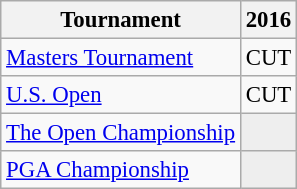<table class="wikitable" style="font-size:95%;text-align:center;">
<tr>
<th>Tournament</th>
<th>2016</th>
</tr>
<tr>
<td align=left><a href='#'>Masters Tournament</a></td>
<td>CUT</td>
</tr>
<tr>
<td align=left><a href='#'>U.S. Open</a></td>
<td>CUT</td>
</tr>
<tr>
<td align=left><a href='#'>The Open Championship</a></td>
<td style="background:#eeeeee;"></td>
</tr>
<tr>
<td align=left><a href='#'>PGA Championship</a></td>
<td style="background:#eeeeee;"></td>
</tr>
</table>
